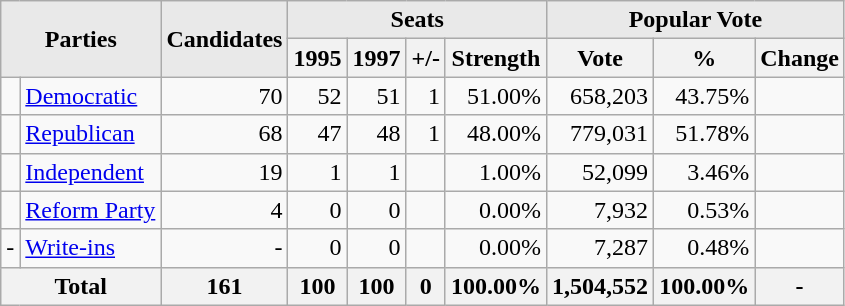<table class=wikitable>
<tr>
<th style="background-color:#E9E9E9" align=center rowspan= 2 colspan=2>Parties</th>
<th style="background-color:#E9E9E9" align=center rowspan= 2>Candidates</th>
<th style="background-color:#E9E9E9" align=center colspan=4>Seats</th>
<th style="background-color:#E9E9E9" align=center colspan=3>Popular Vote</th>
</tr>
<tr>
<th align=center>1995</th>
<th align=center>1997</th>
<th align=center>+/-</th>
<th align=center>Strength</th>
<th align=center>Vote</th>
<th align=center>%</th>
<th align=center>Change</th>
</tr>
<tr>
<td></td>
<td align=left><a href='#'>Democratic</a></td>
<td align=right>70</td>
<td align=right >52</td>
<td align=right >51</td>
<td align=right> 1</td>
<td align=right >51.00%</td>
<td align=right>658,203</td>
<td align=right>43.75%</td>
<td align=right></td>
</tr>
<tr>
<td></td>
<td align=left><a href='#'>Republican</a></td>
<td align=right>68</td>
<td align=right>47</td>
<td align=right>48</td>
<td align=right> 1</td>
<td align=right>48.00%</td>
<td align=right >779,031</td>
<td align=right >51.78%</td>
<td align=right></td>
</tr>
<tr>
<td></td>
<td><a href='#'>Independent</a></td>
<td align=right>19</td>
<td align=right>1</td>
<td align=right>1</td>
<td align=right></td>
<td align=right>1.00%</td>
<td align=right>52,099</td>
<td align=right>3.46%</td>
<td align=right></td>
</tr>
<tr>
<td></td>
<td><a href='#'>Reform Party</a></td>
<td align=right>4</td>
<td align=right>0</td>
<td align=right>0</td>
<td align=right></td>
<td align=right>0.00%</td>
<td align=right>7,932</td>
<td align=right>0.53%</td>
<td align=right></td>
</tr>
<tr>
<td>-</td>
<td><a href='#'>Write-ins</a></td>
<td align=right>-</td>
<td align=right>0</td>
<td align=right>0</td>
<td align=right></td>
<td align=right>0.00%</td>
<td align=right>7,287</td>
<td align=right>0.48%</td>
<td align=right></td>
</tr>
<tr>
<th align=center colspan="2">Total</th>
<th align=center>161</th>
<th align=center>100</th>
<th align=center>100</th>
<th align=center>0</th>
<th align=center>100.00%</th>
<th align=center>1,504,552</th>
<th align=center>100.00%</th>
<th align=center>-</th>
</tr>
</table>
